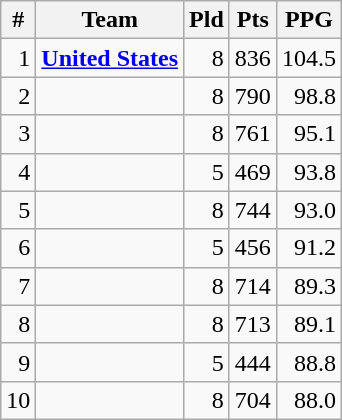<table class=wikitable style="text-align:right; display:inline-table;">
<tr>
<th>#</th>
<th>Team</th>
<th>Pld</th>
<th>Pts</th>
<th>PPG</th>
</tr>
<tr>
<td>1</td>
<td align=left><strong> <a href='#'>United States</a></strong></td>
<td>8</td>
<td>836</td>
<td>104.5</td>
</tr>
<tr>
<td>2</td>
<td align=left></td>
<td>8</td>
<td>790</td>
<td>98.8</td>
</tr>
<tr>
<td>3</td>
<td align=left></td>
<td>8</td>
<td>761</td>
<td>95.1</td>
</tr>
<tr>
<td>4</td>
<td align=left></td>
<td>5</td>
<td>469</td>
<td>93.8</td>
</tr>
<tr>
<td>5</td>
<td align=left></td>
<td>8</td>
<td>744</td>
<td>93.0</td>
</tr>
<tr>
<td>6</td>
<td align=left></td>
<td>5</td>
<td>456</td>
<td>91.2</td>
</tr>
<tr>
<td>7</td>
<td align=left></td>
<td>8</td>
<td>714</td>
<td>89.3</td>
</tr>
<tr>
<td>8</td>
<td align=left></td>
<td>8</td>
<td>713</td>
<td>89.1</td>
</tr>
<tr>
<td>9</td>
<td align=left></td>
<td>5</td>
<td>444</td>
<td>88.8</td>
</tr>
<tr>
<td>10</td>
<td align=left></td>
<td>8</td>
<td>704</td>
<td>88.0</td>
</tr>
</table>
